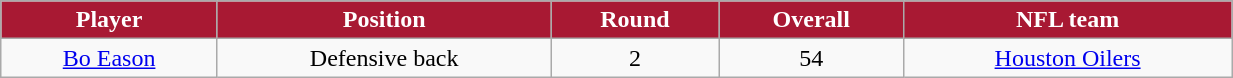<table class="wikitable" width="65%">
<tr align="center"  style="background:#A81933;color:#FFFFFF;">
<td><strong>Player</strong></td>
<td><strong>Position</strong></td>
<td><strong>Round</strong></td>
<td><strong>Overall</strong></td>
<td><strong>NFL team</strong></td>
</tr>
<tr align="center" bgcolor="">
<td><a href='#'>Bo Eason</a></td>
<td>Defensive back</td>
<td>2</td>
<td>54</td>
<td><a href='#'>Houston Oilers</a></td>
</tr>
</table>
